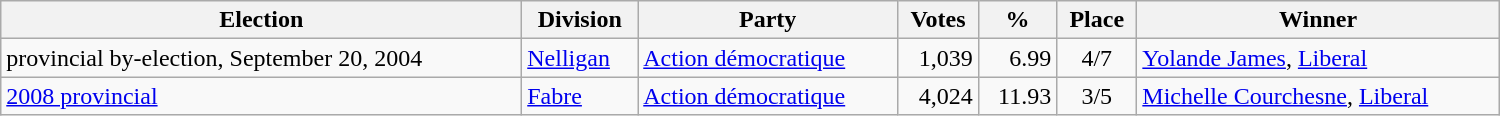<table class="wikitable" width="1000">
<tr>
<th align="left">Election</th>
<th align="left">Division</th>
<th align="left">Party</th>
<th align="right">Votes</th>
<th align="right">%</th>
<th align="center">Place</th>
<th align="center">Winner</th>
</tr>
<tr>
<td align="left">provincial by-election, September 20, 2004</td>
<td align="left"><a href='#'>Nelligan</a></td>
<td align="left"><a href='#'>Action démocratique</a></td>
<td align="right">1,039</td>
<td align="right">6.99</td>
<td align="center">4/7</td>
<td align="left"><a href='#'>Yolande James</a>, <a href='#'>Liberal</a></td>
</tr>
<tr>
<td align="left"><a href='#'>2008 provincial</a></td>
<td align="left"><a href='#'>Fabre</a></td>
<td align="left"><a href='#'>Action démocratique</a></td>
<td align="right">4,024</td>
<td align="right">11.93</td>
<td align="center">3/5</td>
<td align="left"><a href='#'>Michelle Courchesne</a>, <a href='#'>Liberal</a></td>
</tr>
</table>
